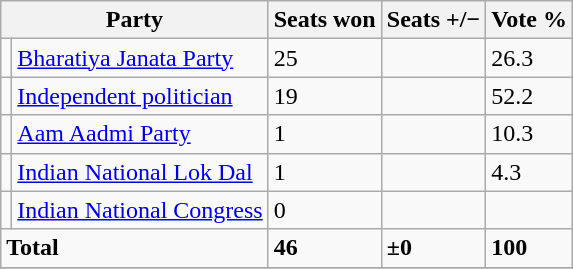<table class="sortable wikitable">
<tr>
<th colspan="2">Party</th>
<th>Seats won</th>
<th><strong>Seats +/−</strong></th>
<th>Vote %</th>
</tr>
<tr>
<td></td>
<td><a href='#'>Bharatiya Janata Party</a></td>
<td>25</td>
<td></td>
<td>26.3</td>
</tr>
<tr>
<td></td>
<td><a href='#'>Independent politician</a></td>
<td>19</td>
<td></td>
<td>52.2</td>
</tr>
<tr>
<td></td>
<td><a href='#'>Aam Aadmi Party</a></td>
<td>1</td>
<td></td>
<td>10.3</td>
</tr>
<tr>
<td></td>
<td><a href='#'>Indian National Lok Dal</a></td>
<td>1</td>
<td></td>
<td>4.3</td>
</tr>
<tr>
<td></td>
<td><a href='#'>Indian National Congress</a></td>
<td>0</td>
<td></td>
<td></td>
</tr>
<tr>
<td colspan="2"><strong>Total</strong></td>
<td><strong>46</strong></td>
<td><strong>±0</strong></td>
<td><strong>100</strong></td>
</tr>
<tr>
</tr>
</table>
